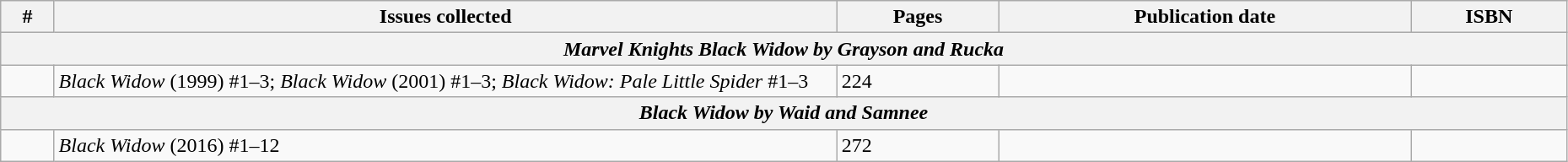<table class="wikitable sortable" width=98%>
<tr>
<th class="unsortable">#</th>
<th class="unsortable" width="50%">Issues collected</th>
<th>Pages</th>
<th>Publication date</th>
<th class="unsortable">ISBN</th>
</tr>
<tr>
<th colspan="5"><strong><em>Marvel Knights Black Widow by Grayson and Rucka</em></strong></th>
</tr>
<tr>
<td></td>
<td><em>Black Widow</em> (1999) #1–3; <em>Black Widow</em> (2001) #1–3; <em>Black Widow: Pale Little Spider</em> #1–3</td>
<td>224</td>
<td></td>
<td></td>
</tr>
<tr>
<th colspan="5"><strong><em>Black Widow by Waid and Samnee</em></strong></th>
</tr>
<tr>
<td></td>
<td><em>Black Widow</em> (2016) #1–12</td>
<td>272</td>
<td></td>
<td></td>
</tr>
</table>
